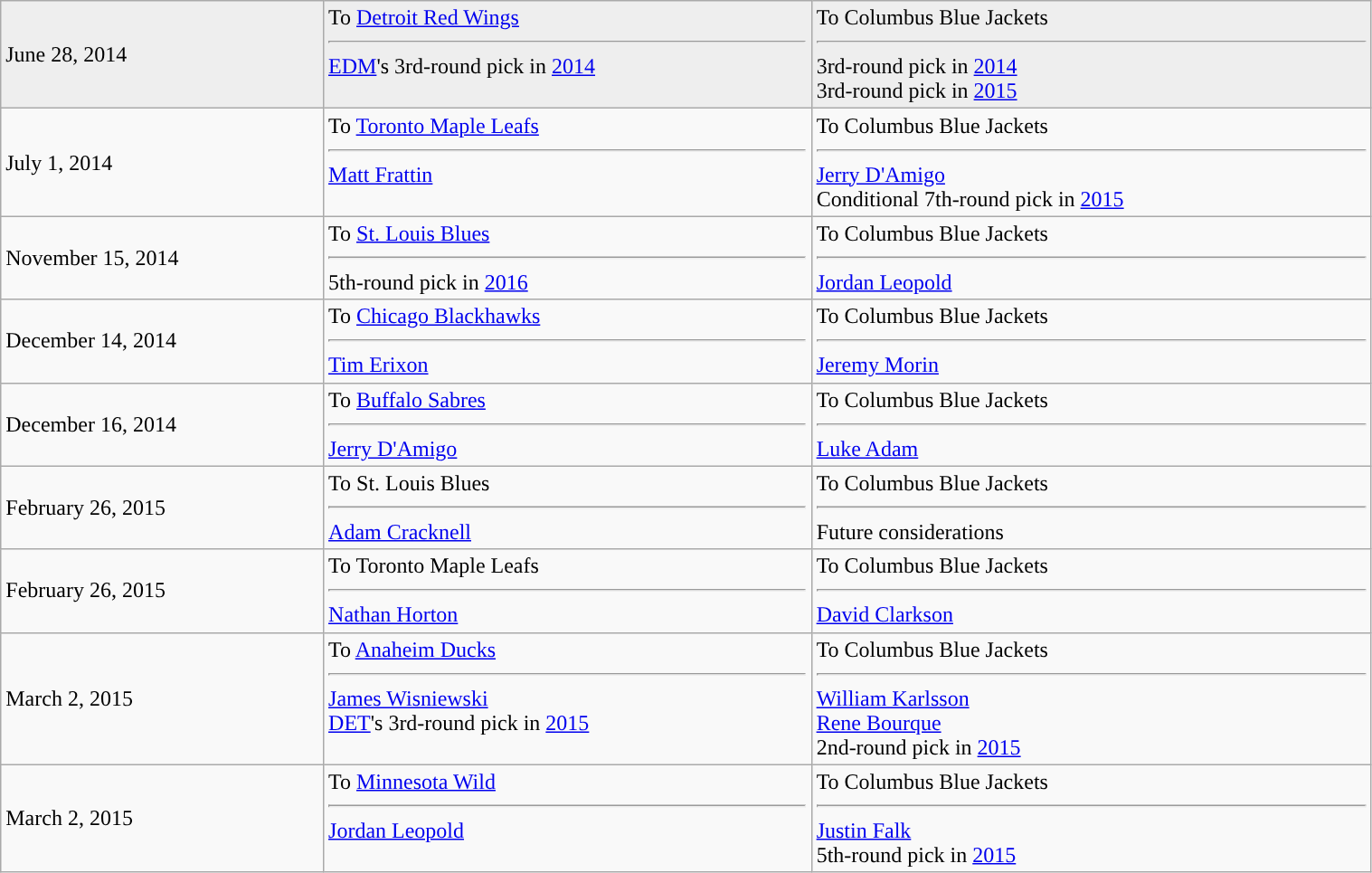<table class="wikitable" style="border:1px solid #999999; width:80%;">
<tr bgcolor="#eeeeee">
<td>June 28, 2014</td>
<td valign="top">To <a href='#'>Detroit Red Wings</a> <hr><a href='#'>EDM</a>'s 3rd-round pick in <a href='#'>2014</a></td>
<td valign="top">To Columbus Blue Jackets <hr>3rd-round pick in <a href='#'>2014</a><br>3rd-round pick in <a href='#'>2015</a></td>
</tr>
<tr>
<td>July 1, 2014</td>
<td valign="top">To <a href='#'>Toronto Maple Leafs</a> <hr><a href='#'>Matt Frattin</a></td>
<td valign="top">To Columbus Blue Jackets <hr><a href='#'>Jerry D'Amigo</a><br>Conditional 7th-round pick in <a href='#'>2015</a></td>
</tr>
<tr>
<td>November 15, 2014</td>
<td valign="top">To <a href='#'>St. Louis Blues</a> <hr>5th-round pick in <a href='#'>2016</a></td>
<td valign="top">To Columbus Blue Jackets <hr><a href='#'>Jordan Leopold</a></td>
</tr>
<tr>
<td>December 14, 2014</td>
<td valign="top">To <a href='#'>Chicago Blackhawks</a> <hr><a href='#'>Tim Erixon</a></td>
<td valign="top">To Columbus Blue Jackets <hr><a href='#'>Jeremy Morin</a></td>
</tr>
<tr>
<td>December 16, 2014</td>
<td valign="top">To <a href='#'>Buffalo Sabres</a> <hr><a href='#'>Jerry D'Amigo</a></td>
<td valign="top">To Columbus Blue Jackets <hr><a href='#'>Luke Adam</a></td>
</tr>
<tr>
<td>February 26, 2015</td>
<td valign="top">To St. Louis Blues <hr><a href='#'>Adam Cracknell</a></td>
<td valign="top">To Columbus Blue Jackets <hr>Future considerations</td>
</tr>
<tr>
<td>February 26, 2015</td>
<td valign="top">To Toronto Maple Leafs <hr><a href='#'>Nathan Horton</a></td>
<td valign="top">To Columbus Blue Jackets <hr><a href='#'>David Clarkson</a></td>
</tr>
<tr>
<td>March 2, 2015</td>
<td valign="top">To <a href='#'>Anaheim Ducks</a> <hr><a href='#'>James Wisniewski</a><br><a href='#'>DET</a>'s 3rd-round pick in <a href='#'>2015</a></td>
<td valign="top">To Columbus Blue Jackets <hr><a href='#'>William Karlsson</a><br><a href='#'>Rene Bourque</a><br>2nd-round pick in <a href='#'>2015</a></td>
</tr>
<tr>
<td>March 2, 2015</td>
<td valign="top">To <a href='#'>Minnesota Wild</a> <hr><a href='#'>Jordan Leopold</a></td>
<td valign="top">To Columbus Blue Jackets <hr><a href='#'>Justin Falk</a><br>5th-round pick in <a href='#'>2015</a></td>
</tr>
</table>
